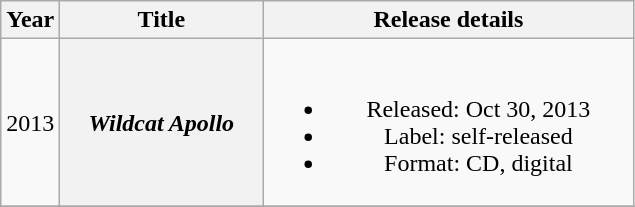<table class="wikitable plainrowheaders" style="text-align:center;">
<tr>
<th>Year</th>
<th scope="col" rowspan="1" style="width:8em;">Title</th>
<th scope="col" rowspan="1" style="width:15em;">Release details</th>
</tr>
<tr>
<td>2013</td>
<th scope="row" style="text-align:center;"><em>Wildcat Apollo</em></th>
<td><br><ul><li>Released: Oct 30, 2013</li><li>Label: self-released</li><li>Format: CD, digital</li></ul></td>
</tr>
<tr>
</tr>
</table>
